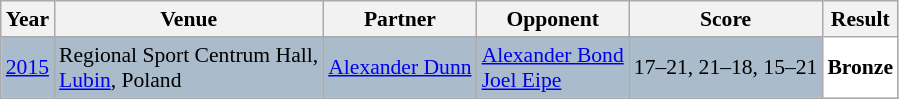<table class="sortable wikitable" style="font-size: 90%;">
<tr>
<th>Year</th>
<th>Venue</th>
<th>Partner</th>
<th>Opponent</th>
<th>Score</th>
<th>Result</th>
</tr>
<tr style="background:#AABBCC">
<td align="center"><a href='#'>2015</a></td>
<td align="left">Regional Sport Centrum Hall,<br><a href='#'>Lubin</a>, Poland</td>
<td align="left"> <a href='#'>Alexander Dunn</a></td>
<td align="left"> <a href='#'>Alexander Bond</a><br> <a href='#'>Joel Eipe</a></td>
<td align="left">17–21, 21–18, 15–21</td>
<td style="text-align:left; background:white"> <strong>Bronze</strong></td>
</tr>
</table>
